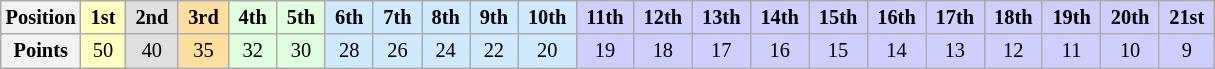<table class="wikitable" style="font-size:85%; text-align:center">
<tr>
<th>Position</th>
<td style="background:#FFFFBF;"> <strong>1st</strong> </td>
<td style="background:#DFDFDF;"> <strong>2nd</strong> </td>
<td style="background:#FFDF9F;"> <strong>3rd</strong> </td>
<td style="background:#DFFFDF;"> <strong>4th</strong> </td>
<td style="background:#DFFFDF;"> <strong>5th</strong> </td>
<td style="background:#CFEAFF;"> <strong>6th</strong> </td>
<td style="background:#CFEAFF;"> <strong>7th</strong> </td>
<td style="background:#CFEAFF;"> <strong>8th</strong> </td>
<td style="background:#CFEAFF;"> <strong>9th</strong> </td>
<td style="background:#CFEAFF;"> <strong>10th</strong> </td>
<td style="background:#CFCFFF;"> <strong>11th</strong> </td>
<td style="background:#CFCFFF;"> <strong>12th</strong> </td>
<td style="background:#CFCFFF;"> <strong>13th</strong> </td>
<td style="background:#CFCFFF;"> <strong>14th</strong> </td>
<td style="background:#CFCFFF;"> <strong>15th</strong> </td>
<td style="background:#CFCFFF;"> <strong>16th</strong> </td>
<td style="background:#CFCFFF;"> <strong>17th</strong> </td>
<td style="background:#CFCFFF;"> <strong>18th</strong> </td>
<td style="background:#CFCFFF;"> <strong>19th</strong> </td>
<td style="background:#CFCFFF;"> <strong>20th</strong> </td>
<td style="background:#CFCFFF;"> <strong>21st</strong> </td>
</tr>
<tr>
<th>Points</th>
<td style="background:#FFFFBF;">50</td>
<td style="background:#DFDFDF;">40</td>
<td style="background:#FFDF9F;">35</td>
<td style="background:#DFFFDF;">32</td>
<td style="background:#DFFFDF;">30</td>
<td style="background:#CFEAFF;">28</td>
<td style="background:#CFEAFF;">26</td>
<td style="background:#CFEAFF;">24</td>
<td style="background:#CFEAFF;">22</td>
<td style="background:#CFEAFF;">20</td>
<td style="background:#CFCFFF;">19</td>
<td style="background:#CFCFFF;">18</td>
<td style="background:#CFCFFF;">17</td>
<td style="background:#CFCFFF;">16</td>
<td style="background:#CFCFFF;">15</td>
<td style="background:#CFCFFF;">14</td>
<td style="background:#CFCFFF;">13</td>
<td style="background:#CFCFFF;">12</td>
<td style="background:#CFCFFF;">11</td>
<td style="background:#CFCFFF;">10</td>
<td style="background:#CFCFFF;">9</td>
</tr>
</table>
